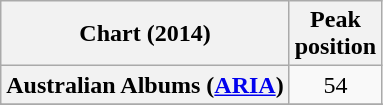<table class="wikitable sortable plainrowheaders" style="text-align:center">
<tr>
<th>Chart (2014)</th>
<th>Peak<br>position</th>
</tr>
<tr>
<th scope="row">Australian Albums (<a href='#'>ARIA</a>)</th>
<td>54</td>
</tr>
<tr>
</tr>
<tr>
</tr>
<tr>
</tr>
<tr>
</tr>
<tr>
</tr>
<tr>
</tr>
<tr>
</tr>
<tr>
</tr>
<tr>
</tr>
<tr>
</tr>
<tr>
</tr>
<tr>
</tr>
<tr>
</tr>
<tr>
</tr>
<tr>
</tr>
</table>
